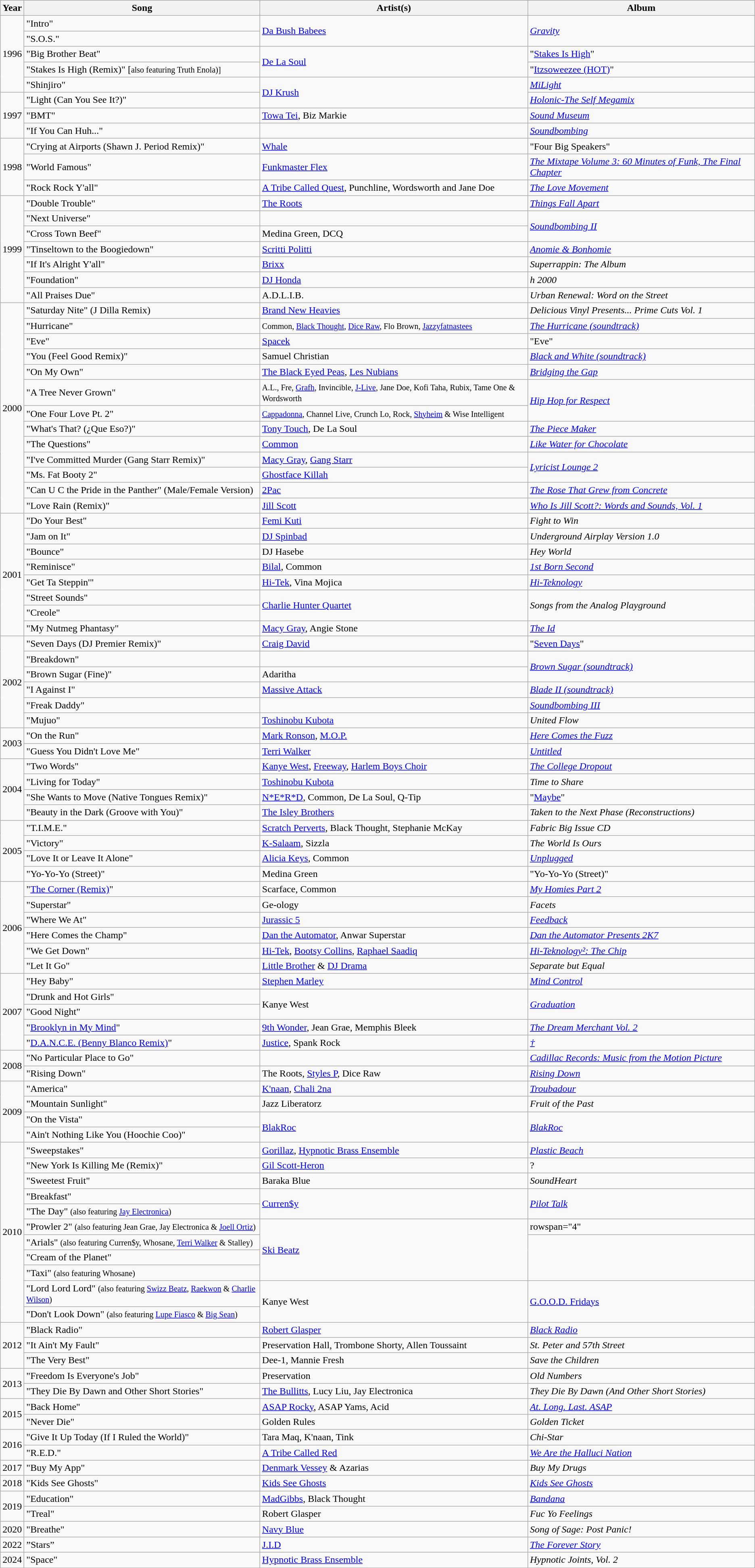<table class="wikitable">
<tr>
<th>Year</th>
<th>Song</th>
<th>Artist(s)</th>
<th>Album</th>
</tr>
<tr>
<td rowspan="5">1996</td>
<td>"Intro"</td>
<td rowspan="2"><a href='#'>Da Bush Babees</a></td>
<td rowspan="2"><em><a href='#'>Gravity</a></em></td>
</tr>
<tr>
<td>"S.O.S."</td>
</tr>
<tr>
<td>"Big Brother Beat"</td>
<td rowspan="2"><a href='#'>De La Soul</a></td>
<td>"<a href='#'>Stakes Is High</a>"</td>
</tr>
<tr>
<td>"Stakes Is High (Remix)" [<small>also featuring Truth Enola)]</small></td>
<td>"<a href='#'>Itzsoweezee (HOT)</a>"</td>
</tr>
<tr>
<td>"Shinjiro"</td>
<td rowspan="2"><a href='#'>DJ Krush</a></td>
<td><em><a href='#'>MiLight</a></em></td>
</tr>
<tr>
<td rowspan="3">1997</td>
<td>"Light (Can You See It?)"</td>
<td><em><a href='#'>Holonic-The Self Megamix</a></em></td>
</tr>
<tr>
<td>"BMT"</td>
<td><a href='#'>Towa Tei</a>, Biz Markie</td>
<td><em><a href='#'>Sound Museum</a></em></td>
</tr>
<tr>
<td>"If You Can Huh..."</td>
<td></td>
<td><em><a href='#'>Soundbombing</a></em></td>
</tr>
<tr>
<td rowspan="3">1998</td>
<td>"Crying at Airports (Shawn J. Period Remix)"</td>
<td><a href='#'>Whale</a></td>
<td>"Four Big Speakers"</td>
</tr>
<tr>
<td>"World Famous"</td>
<td><a href='#'>Funkmaster Flex</a></td>
<td><a href='#'><em>The Mixtape Volume 3: 60 Minutes of Funk, The Final Chapter</em></a></td>
</tr>
<tr>
<td>"Rock Rock Y'all"</td>
<td><a href='#'>A Tribe Called Quest</a>, Punchline, Wordsworth and Jane Doe</td>
<td><em><a href='#'>The Love Movement</a></em></td>
</tr>
<tr>
<td rowspan="7">1999</td>
<td>"Double Trouble"</td>
<td><a href='#'>The Roots</a></td>
<td><em><a href='#'>Things Fall Apart</a></em></td>
</tr>
<tr>
<td>"Next Universe"</td>
<td></td>
<td rowspan="2"><em><a href='#'>Soundbombing II</a></em></td>
</tr>
<tr>
<td>"Cross Town Beef"</td>
<td>Medina Green, DCQ</td>
</tr>
<tr>
<td>"Tinseltown to the Boogiedown"</td>
<td><a href='#'>Scritti Politti</a></td>
<td><em><a href='#'>Anomie & Bonhomie</a></em></td>
</tr>
<tr>
<td>"If It's Alright Y'all"</td>
<td><a href='#'>Brixx</a></td>
<td><em>Superrappin: The Album</em></td>
</tr>
<tr>
<td>"Foundation"</td>
<td><a href='#'>DJ Honda</a></td>
<td><em>h 2000</em></td>
</tr>
<tr>
<td>"All Praises Due"</td>
<td>A.D.L.I.B.</td>
<td><em>Urban Renewal: Word on the Street</em></td>
</tr>
<tr>
<td rowspan="13">2000</td>
<td>"Saturday Nite" (J Dilla Remix)</td>
<td><a href='#'>Brand New Heavies</a></td>
<td><em>Delicious Vinyl Presents... Prime Cuts Vol. 1</em></td>
</tr>
<tr>
<td>"Hurricane"</td>
<td><small>Common, <a href='#'>Black Thought</a>, <a href='#'>Dice Raw</a>, Flo Brown, <a href='#'>Jazzyfatnastees</a></small></td>
<td><em><a href='#'>The Hurricane (soundtrack)</a></em></td>
</tr>
<tr>
<td>"Eve"</td>
<td><a href='#'>Spacek</a></td>
<td>"Eve"</td>
</tr>
<tr>
<td>"You (Feel Good Remix)"</td>
<td>Samuel Christian</td>
<td><em><a href='#'>Black and White (soundtrack)</a></em></td>
</tr>
<tr>
<td>"On My Own"</td>
<td><a href='#'>The Black Eyed Peas</a>, <a href='#'>Les Nubians</a></td>
<td><a href='#'><em>Bridging the Gap</em></a></td>
</tr>
<tr>
<td>"A Tree Never Grown"</td>
<td><small>A.L., Fre, <a href='#'>Grafh</a>, Invincible, <a href='#'>J-Live</a>, Jane Doe, Kofi Taha, Rubix, Tame One & Wordsworth</small></td>
<td rowspan="2"><em><a href='#'>Hip Hop for Respect</a></em></td>
</tr>
<tr>
<td>"One Four Love Pt. 2"</td>
<td><small><a href='#'>Cappadonna</a>, Channel Live, Crunch Lo, Rock, <a href='#'>Shyheim</a> & Wise Intelligent</small></td>
</tr>
<tr>
<td>"What's That? (¿Que Eso?)"</td>
<td><a href='#'>Tony Touch</a>, De La Soul</td>
<td><em><a href='#'>The Piece Maker</a></em></td>
</tr>
<tr>
<td>"The Questions"</td>
<td><a href='#'>Common</a></td>
<td><em><a href='#'>Like Water for Chocolate</a></em></td>
</tr>
<tr>
<td>"I've Committed Murder (Gang Starr Remix)"</td>
<td><a href='#'>Macy Gray</a>, <a href='#'>Gang Starr</a></td>
<td rowspan="2"><em><a href='#'>Lyricist Lounge 2</a></em></td>
</tr>
<tr>
<td>"Ms. Fat Booty 2"</td>
<td><a href='#'>Ghostface Killah</a></td>
</tr>
<tr>
<td>"Can U C the Pride in the Panther" (Male/Female Version)</td>
<td><a href='#'>2Pac</a></td>
<td><em><a href='#'>The Rose That Grew from Concrete</a></em></td>
</tr>
<tr>
<td>"Love Rain (Remix)"</td>
<td><a href='#'>Jill Scott</a></td>
<td><em><a href='#'>Who Is Jill Scott?: Words and Sounds, Vol. 1</a></em></td>
</tr>
<tr>
<td rowspan="8">2001</td>
<td>"Do Your Best"</td>
<td><a href='#'>Femi Kuti</a></td>
<td><em>Fight to Win</em></td>
</tr>
<tr>
<td>"Jam on It"</td>
<td><a href='#'>DJ Spinbad</a></td>
<td><em>Underground Airplay Version 1.0</em></td>
</tr>
<tr>
<td>"Bounce"</td>
<td>DJ Hasebe</td>
<td><em>Hey World</em></td>
</tr>
<tr>
<td>"Reminisce"</td>
<td><a href='#'>Bilal</a>, Common</td>
<td><em><a href='#'>1st Born Second</a></em></td>
</tr>
<tr>
<td>"Get Ta Steppin'"</td>
<td><a href='#'>Hi-Tek</a>, Vina Mojica</td>
<td><em><a href='#'>Hi-Teknology</a></em></td>
</tr>
<tr>
<td>"Street Sounds"</td>
<td rowspan="2"><a href='#'>Charlie Hunter Quartet</a></td>
<td rowspan="2"><em>Songs from the Analog Playground</em></td>
</tr>
<tr>
<td>"Creole"</td>
</tr>
<tr>
<td>"My Nutmeg Phantasy"</td>
<td><a href='#'>Macy Gray</a>, Angie Stone</td>
<td><em><a href='#'>The Id</a></em></td>
</tr>
<tr>
<td rowspan="6">2002</td>
<td>"Seven Days (DJ Premier Remix)"</td>
<td><a href='#'>Craig David</a></td>
<td>"<a href='#'>Seven Days</a>"</td>
</tr>
<tr>
<td>"Breakdown"</td>
<td></td>
<td rowspan="2"><em><a href='#'>Brown Sugar (soundtrack)</a></em></td>
</tr>
<tr>
<td>"Brown Sugar (Fine)"</td>
<td>Adaritha</td>
</tr>
<tr>
<td>"I Against I"</td>
<td><a href='#'>Massive Attack</a></td>
<td><em><a href='#'>Blade II (soundtrack)</a></em></td>
</tr>
<tr>
<td>"Freak Daddy"</td>
<td></td>
<td><em><a href='#'>Soundbombing III</a></em></td>
</tr>
<tr>
<td>"Mujuo"</td>
<td><a href='#'>Toshinobu Kubota</a></td>
<td><em>United Flow</em></td>
</tr>
<tr>
<td rowspan="2">2003</td>
<td>"On the Run"</td>
<td><a href='#'>Mark Ronson</a>, <a href='#'>M.O.P.</a></td>
<td><em><a href='#'>Here Comes the Fuzz</a></em></td>
</tr>
<tr>
<td>"Guess You Didn't Love Me"</td>
<td><a href='#'>Terri Walker</a></td>
<td><em><a href='#'>Untitled</a></em></td>
</tr>
<tr>
<td rowspan="4">2004</td>
<td>"Two Words"</td>
<td><a href='#'>Kanye West</a>, <a href='#'>Freeway</a>, <a href='#'>Harlem Boys Choir</a></td>
<td><em><a href='#'>The College Dropout</a></em></td>
</tr>
<tr>
<td>"Living for Today"</td>
<td><a href='#'>Toshinobu Kubota</a></td>
<td><em>Time to Share</em></td>
</tr>
<tr>
<td>"She Wants to Move (Native Tongues Remix)"</td>
<td><a href='#'>N*E*R*D</a>, Common, De La Soul, Q-Tip</td>
<td>"<a href='#'>Maybe</a>"</td>
</tr>
<tr>
<td>"Beauty in the Dark (Groove with You)"</td>
<td><a href='#'>The Isley Brothers</a></td>
<td><em>Taken to the Next Phase (Reconstructions)</em></td>
</tr>
<tr>
<td rowspan="4">2005</td>
<td>"T.I.M.E."</td>
<td><a href='#'>Scratch Perverts</a>, Black Thought, Stephanie McKay</td>
<td><em>Fabric Big Issue CD</em></td>
</tr>
<tr>
<td>"Victory"</td>
<td><a href='#'>K-Salaam</a>, Sizzla</td>
<td><em>The World Is Ours</em></td>
</tr>
<tr>
<td>"Love It or Leave It Alone"</td>
<td><a href='#'>Alicia Keys</a>, Common</td>
<td><a href='#'><em>Unplugged</em></a></td>
</tr>
<tr>
<td>"Yo-Yo-Yo (Street)"</td>
<td>Medina Green</td>
<td>"Yo-Yo-Yo (Street)"</td>
</tr>
<tr>
<td rowspan="6">2006</td>
<td>"<a href='#'>The Corner (Remix)</a>"</td>
<td>Scarface, Common</td>
<td><em><a href='#'>My Homies Part 2</a></em></td>
</tr>
<tr>
<td>"Superstar"</td>
<td>Ge-ology</td>
<td><em>Facets</em></td>
</tr>
<tr>
<td>"Where We At"</td>
<td><a href='#'>Jurassic 5</a></td>
<td><a href='#'><em>Feedback</em></a></td>
</tr>
<tr>
<td>"Here Comes the Champ"</td>
<td><a href='#'>Dan the Automator</a>, Anwar Superstar</td>
<td><em><a href='#'>Dan the Automator Presents 2K7</a></em></td>
</tr>
<tr>
<td>"We Get Down"</td>
<td><a href='#'>Hi-Tek</a>, <a href='#'>Bootsy Collins</a>, <a href='#'>Raphael Saadiq</a></td>
<td><em><a href='#'>Hi-Teknology²: The Chip</a></em></td>
</tr>
<tr>
<td>"Let It Go"</td>
<td><a href='#'>Little Brother</a> & <a href='#'>DJ Drama</a></td>
<td><em>Separate but Equal</em></td>
</tr>
<tr>
<td rowspan="5">2007</td>
<td>"Hey Baby"</td>
<td><a href='#'>Stephen Marley</a></td>
<td><a href='#'><em>Mind Control</em></a></td>
</tr>
<tr>
<td>"Drunk and Hot Girls"</td>
<td rowspan="2">Kanye West</td>
<td rowspan="2"><em><a href='#'>Graduation</a></em></td>
</tr>
<tr>
<td>"Good Night"</td>
</tr>
<tr>
<td>"<a href='#'>Brooklyn in My Mind</a>"</td>
<td><a href='#'>9th Wonder</a>, Jean Grae, Memphis Bleek</td>
<td><em><a href='#'>The Dream Merchant Vol. 2</a></em></td>
</tr>
<tr>
<td>"<a href='#'>D.A.N.C.E. (Benny Blanco Remix)</a>"</td>
<td><a href='#'>Justice</a>, Spank Rock</td>
<td><a href='#'><em>†</em></a></td>
</tr>
<tr>
<td rowspan="2">2008</td>
<td>"No Particular Place to Go"</td>
<td></td>
<td><em><a href='#'>Cadillac Records: Music from the Motion Picture</a></em></td>
</tr>
<tr>
<td>"Rising Down"</td>
<td>The Roots, <a href='#'>Styles P</a>, Dice Raw</td>
<td><em><a href='#'>Rising Down</a></em></td>
</tr>
<tr>
<td rowspan="4">2009</td>
<td>"America"</td>
<td><a href='#'>K'naan</a>, <a href='#'>Chali 2na</a></td>
<td><em><a href='#'>Troubadour</a></em></td>
</tr>
<tr>
<td>"Mountain Sunlight"</td>
<td>Jazz Liberatorz</td>
<td><em>Fruit of the Past</em></td>
</tr>
<tr>
<td>"On the Vista"</td>
<td rowspan="2"><a href='#'>BlakRoc</a></td>
<td rowspan="2"><em><a href='#'>BlakRoc</a></em></td>
</tr>
<tr>
<td>"Ain't Nothing Like You (Hoochie Coo)"</td>
</tr>
<tr>
<td rowspan="11">2010</td>
<td>"Sweepstakes"</td>
<td><a href='#'>Gorillaz</a>, <a href='#'>Hypnotic Brass Ensemble</a></td>
<td><em><a href='#'>Plastic Beach</a></em></td>
</tr>
<tr>
<td>"New York Is Killing Me (Remix)"</td>
<td><a href='#'>Gil Scott-Heron</a></td>
<td>?</td>
</tr>
<tr>
<td>"Sweetest Fruit"</td>
<td>Baraka Blue</td>
<td><em>SoundHeart</em></td>
</tr>
<tr>
<td>"Breakfast"</td>
<td rowspan="2"><a href='#'>Curren$y</a></td>
<td rowspan="2"><em><a href='#'>Pilot Talk</a></em></td>
</tr>
<tr>
<td>"The Day" <small>(also featuring <a href='#'>Jay Electronica</a>)</small></td>
</tr>
<tr>
<td>"Prowler 2" <small>(also featuring Jean Grae, Jay Electronica & <a href='#'>Joell Ortiz</a>)</small></td>
<td rowspan="4"><a href='#'>Ski Beatz</a></td>
<td>rowspan="4" </td>
</tr>
<tr>
<td>"Arials" <small>(also featuring Curren$y, Whosane, <a href='#'>Terri Walker</a> & Stalley)</small></td>
</tr>
<tr>
<td>"Cream of the Planet"</td>
</tr>
<tr>
<td>"Taxi" <small>(also featuring Whosane)</small></td>
</tr>
<tr>
<td>"Lord Lord Lord" <small>(also featuring <a href='#'>Swizz Beatz</a>, <a href='#'>Raekwon</a> & <a href='#'>Charlie Wilson</a>)</small></td>
<td rowspan="2">Kanye West</td>
<td rowspan="2"><a href='#'>G.O.O.D. Fridays</a></td>
</tr>
<tr>
<td>"Don't Look Down" <small>(also featuring <a href='#'>Lupe Fiasco</a> & <a href='#'>Big Sean</a>)</small></td>
</tr>
<tr>
<td rowspan="3">2012</td>
<td>"Black Radio"</td>
<td><a href='#'>Robert Glasper</a></td>
<td><em><a href='#'>Black Radio</a></em></td>
</tr>
<tr>
<td>"It Ain't My Fault"</td>
<td>Preservation Hall, Trombone Shorty, Allen Toussaint</td>
<td><em>St. Peter and 57th Street</em></td>
</tr>
<tr>
<td>"The Very Best"</td>
<td>Dee-1, Mannie Fresh</td>
<td><em>Save the Children</em></td>
</tr>
<tr>
<td rowspan="2">2013</td>
<td>"Freedom Is Everyone's Job"</td>
<td>Preservation</td>
<td><em>Old Numbers</em></td>
</tr>
<tr>
<td>"They Die By Dawn and Other Short Stories"</td>
<td><a href='#'>The Bullitts</a>, Lucy Liu, Jay Electronica</td>
<td><em>They Die By Dawn (And Other Short Stories)</em></td>
</tr>
<tr>
<td rowspan="2">2015</td>
<td>"Back Home"</td>
<td><a href='#'>ASAP Rocky</a>, ASAP Yams, Acid</td>
<td><em><a href='#'>At. Long. Last. ASAP</a></em></td>
</tr>
<tr>
<td>"Never Die"</td>
<td>Golden Rules</td>
<td><em>Golden Ticket</em></td>
</tr>
<tr>
<td rowspan="2">2016</td>
<td>"Give It Up Today (If I Ruled the World)"</td>
<td>Tara Maq, K'naan, Tink</td>
<td><em>Chi-Star</em></td>
</tr>
<tr>
<td>"R.E.D."</td>
<td><a href='#'>A Tribe Called Red</a></td>
<td><em><a href='#'>We Are the Halluci Nation</a></em></td>
</tr>
<tr>
<td>2017</td>
<td>"Buy My App"</td>
<td><a href='#'>Denmark Vessey</a> & Azarias</td>
<td><em>Buy My Drugs</em></td>
</tr>
<tr>
<td>2018</td>
<td>"Kids See Ghosts"</td>
<td><a href='#'>Kids See Ghosts</a></td>
<td><em><a href='#'>Kids See Ghosts</a></em></td>
</tr>
<tr>
<td rowspan="2">2019</td>
<td>"Education"</td>
<td><a href='#'>MadGibbs</a>, Black Thought</td>
<td><em><a href='#'>Bandana</a></em></td>
</tr>
<tr>
<td>"Treal"</td>
<td>Robert Glasper</td>
<td><em>Fuc Yo Feelings</em></td>
</tr>
<tr>
<td>2020</td>
<td>"Breathe"</td>
<td><a href='#'>Navy Blue</a></td>
<td><em>Song of Sage: Post Panic!</em></td>
</tr>
<tr>
<td>2022</td>
<td>”Stars”</td>
<td><a href='#'>J.I.D</a></td>
<td><em><a href='#'>The Forever Story</a></em></td>
</tr>
<tr>
<td>2024</td>
<td>"Space"</td>
<td><a href='#'>Hypnotic Brass Ensemble</a></td>
<td><em>Hypnotic Joints, Vol. 2</em></td>
</tr>
</table>
